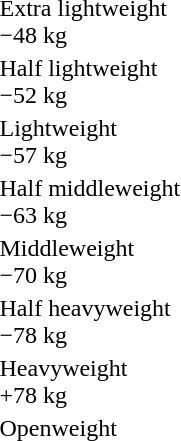<table>
<tr>
<td rowspan=2>Extra lightweight<br>−48 kg</td>
<td rowspan=2></td>
<td rowspan=2></td>
<td></td>
</tr>
<tr>
<td></td>
</tr>
<tr>
<td rowspan=2>Half lightweight<br>−52 kg</td>
<td rowspan=2></td>
<td rowspan=2></td>
<td></td>
</tr>
<tr>
<td></td>
</tr>
<tr>
<td rowspan=2>Lightweight<br>−57 kg</td>
<td rowspan=2></td>
<td rowspan=2></td>
<td></td>
</tr>
<tr>
<td></td>
</tr>
<tr>
<td rowspan=2>Half middleweight<br>−63 kg</td>
<td rowspan=2></td>
<td rowspan=2></td>
<td></td>
</tr>
<tr>
<td></td>
</tr>
<tr>
<td rowspan=2>Middleweight<br>−70 kg</td>
<td rowspan=2></td>
<td rowspan=2></td>
<td></td>
</tr>
<tr>
<td></td>
</tr>
<tr>
<td rowspan=2>Half heavyweight<br>−78 kg</td>
<td rowspan=2></td>
<td rowspan=2></td>
<td></td>
</tr>
<tr>
<td></td>
</tr>
<tr>
<td rowspan=2>Heavyweight<br>+78 kg</td>
<td rowspan=2></td>
<td rowspan=2></td>
<td></td>
</tr>
<tr>
<td></td>
</tr>
<tr>
<td rowspan=2>Openweight</td>
<td rowspan=2></td>
<td rowspan=2></td>
<td></td>
</tr>
<tr>
<td></td>
</tr>
</table>
